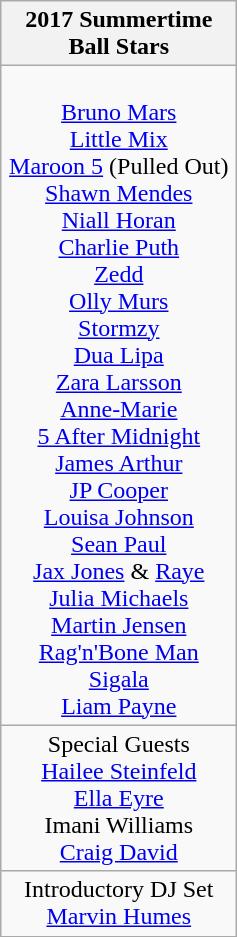<table class="wikitable">
<tr>
<th>2017 Summertime Ball Stars</th>
</tr>
<tr>
<td style="text-align:center; vertical-align:top; width:150px;"><br><a href='#'>Bruno Mars</a>
<br><a href='#'>Little Mix</a>
<br><a href='#'>Maroon 5</a> (Pulled Out)
<br><a href='#'>Shawn Mendes</a>
<br><a href='#'>Niall Horan</a>
<br><a href='#'>Charlie Puth</a>
<br><a href='#'>Zedd</a>
<br><a href='#'>Olly Murs</a>
<br><a href='#'>Stormzy</a>
<br><a href='#'>Dua Lipa</a>
<br><a href='#'>Zara Larsson</a>
<br><a href='#'>Anne-Marie</a>
<br><a href='#'>5 After Midnight</a>
<br><a href='#'>James Arthur</a>
<br><a href='#'>JP Cooper</a>
<br><a href='#'>Louisa Johnson</a>
<br><a href='#'>Sean Paul</a>
<br><a href='#'>Jax Jones</a> & <a href='#'>Raye</a>
<br><a href='#'>Julia Michaels</a>
<br><a href='#'>Martin Jensen</a>
<br><a href='#'>Rag'n'Bone Man</a>
<br><a href='#'>Sigala</a>
<br><a href='#'>Liam Payne</a></td>
</tr>
<tr>
<td style="text-align:center; vertical-align:top; width:150px;">Special Guests<br><a href='#'>Hailee Steinfeld</a>
<br><a href='#'>Ella Eyre</a>
<br>Imani Williams
<br><a href='#'>Craig David</a></td>
</tr>
<tr>
<td style="text-align:center; vertical-align:top; width:150px;">Introductory DJ Set<br><a href='#'>Marvin Humes</a></td>
</tr>
<tr>
</tr>
</table>
